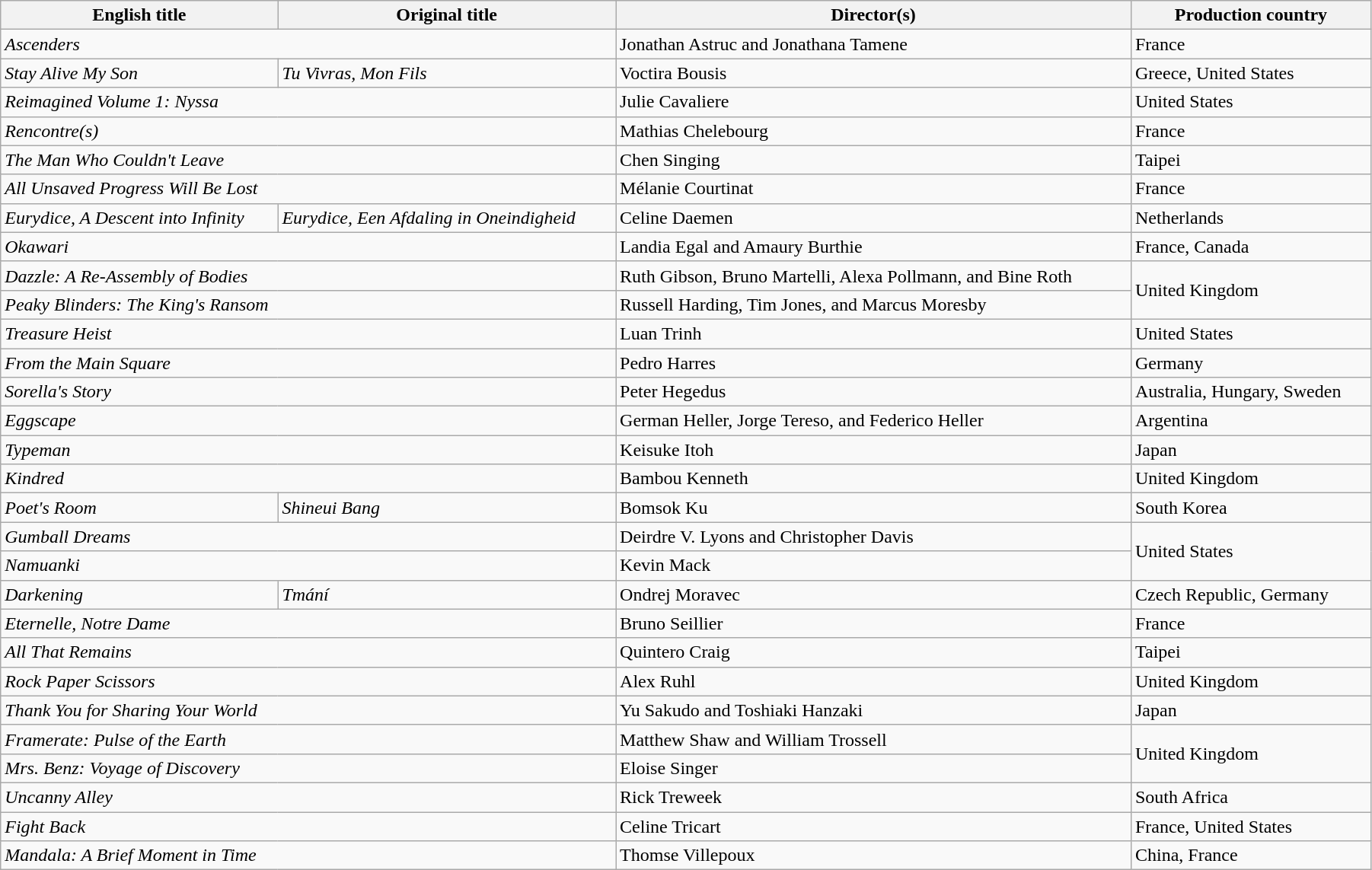<table class="wikitable" style="width:95%; margin-bottom:2px">
<tr>
<th>English title</th>
<th>Original title</th>
<th>Director(s)</th>
<th>Production country</th>
</tr>
<tr>
<td colspan="2"><em>Ascenders</em></td>
<td>Jonathan Astruc and Jonathana Tamene</td>
<td>France</td>
</tr>
<tr>
<td><em>Stay Alive My Son</em></td>
<td><em>Tu Vivras, Mon Fils</em></td>
<td>Voctira Bousis</td>
<td>Greece, United States</td>
</tr>
<tr>
<td colspan="2"><em>Reimagined Volume 1: Nyssa</em></td>
<td>Julie Cavaliere</td>
<td>United States</td>
</tr>
<tr>
<td colspan="2"><em>Rencontre(s)</em></td>
<td>Mathias Chelebourg</td>
<td>France</td>
</tr>
<tr>
<td colspan="2"><em>The Man Who Couldn't Leave</em></td>
<td>Chen Singing</td>
<td>Taipei</td>
</tr>
<tr>
<td colspan="2"><em>All Unsaved Progress Will Be Lost</em></td>
<td>Mélanie Courtinat</td>
<td>France</td>
</tr>
<tr>
<td><em>Eurydice, A Descent into Infinity</em></td>
<td><em>Eurydice, Een Afdaling in Oneindigheid</em></td>
<td>Celine Daemen</td>
<td>Netherlands</td>
</tr>
<tr>
<td colspan="2"><em>Okawari</em></td>
<td>Landia Egal and Amaury Burthie</td>
<td>France, Canada</td>
</tr>
<tr>
<td colspan="2"><em>Dazzle: A Re-Assembly of Bodies</em></td>
<td>Ruth Gibson, Bruno Martelli, Alexa Pollmann, and Bine Roth</td>
<td rowspan="2">United Kingdom</td>
</tr>
<tr>
<td colspan="2"><em>Peaky Blinders: The King's Ransom</em></td>
<td>Russell Harding, Tim Jones, and Marcus Moresby</td>
</tr>
<tr>
<td colspan="2"><em>Treasure Heist</em></td>
<td>Luan Trinh</td>
<td>United States</td>
</tr>
<tr>
<td colspan="2"><em>From the Main Square</em></td>
<td>Pedro Harres</td>
<td>Germany</td>
</tr>
<tr>
<td colspan="2"><em>Sorella's Story</em></td>
<td>Peter Hegedus</td>
<td>Australia, Hungary, Sweden</td>
</tr>
<tr>
<td colspan="2"><em>Eggscape</em></td>
<td>German Heller, Jorge Tereso, and Federico Heller</td>
<td>Argentina</td>
</tr>
<tr>
<td colspan="2"><em>Typeman</em></td>
<td>Keisuke Itoh</td>
<td>Japan</td>
</tr>
<tr>
<td colspan="2"><em>Kindred</em></td>
<td>Bambou Kenneth</td>
<td>United Kingdom</td>
</tr>
<tr>
<td><em>Poet's Room</em></td>
<td><em>Shineui Bang</em></td>
<td>Bomsok Ku</td>
<td>South Korea</td>
</tr>
<tr>
<td colspan="2"><em>Gumball Dreams</em></td>
<td>Deirdre V. Lyons and Christopher Davis</td>
<td rowspan="2">United States</td>
</tr>
<tr>
<td colspan="2"><em>Namuanki</em></td>
<td>Kevin Mack</td>
</tr>
<tr>
<td><em>Darkening</em></td>
<td><em>Tmání</em></td>
<td>Ondrej Moravec</td>
<td>Czech Republic, Germany</td>
</tr>
<tr>
<td colspan="2"><em>Eternelle, Notre Dame</em></td>
<td>Bruno Seillier</td>
<td>France</td>
</tr>
<tr>
<td colspan="2"><em>All That Remains</em></td>
<td>Quintero Craig</td>
<td>Taipei</td>
</tr>
<tr>
<td colspan="2"><em>Rock Paper Scissors</em></td>
<td>Alex Ruhl</td>
<td>United Kingdom</td>
</tr>
<tr>
<td colspan="2"><em>Thank You for Sharing Your World</em></td>
<td>Yu Sakudo and Toshiaki Hanzaki</td>
<td>Japan</td>
</tr>
<tr>
<td colspan="2"><em>Framerate: Pulse of the Earth</em></td>
<td>Matthew Shaw and William Trossell</td>
<td rowspan="2">United Kingdom</td>
</tr>
<tr>
<td colspan="2"><em>Mrs. Benz: Voyage of Discovery</em></td>
<td>Eloise Singer</td>
</tr>
<tr>
<td colspan="2"><em>Uncanny Alley</em></td>
<td>Rick Treweek</td>
<td>South Africa</td>
</tr>
<tr>
<td colspan="2"><em>Fight Back</em></td>
<td>Celine Tricart</td>
<td>France, United States</td>
</tr>
<tr>
<td colspan="2"><em>Mandala: A Brief Moment in Time</em></td>
<td>Thomse Villepoux</td>
<td>China, France</td>
</tr>
</table>
